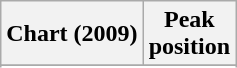<table class="wikitable sortable plainrowheaders" style="text-align:center;">
<tr>
<th>Chart (2009)</th>
<th>Peak<br>position</th>
</tr>
<tr>
</tr>
<tr>
</tr>
<tr>
</tr>
</table>
